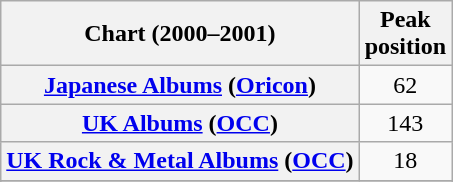<table class="wikitable sortable plainrowheaders" style="text-align:center">
<tr>
<th scope="col">Chart (2000–2001)</th>
<th scope="col">Peak<br> position</th>
</tr>
<tr>
<th scope="row"><a href='#'>Japanese Albums</a> (<a href='#'>Oricon</a>)</th>
<td>62</td>
</tr>
<tr>
<th scope="row"><a href='#'>UK Albums</a> (<a href='#'>OCC</a>)</th>
<td>143</td>
</tr>
<tr>
<th scope="row"><a href='#'>UK Rock & Metal Albums</a> (<a href='#'>OCC</a>)</th>
<td>18</td>
</tr>
<tr>
</tr>
<tr>
</tr>
</table>
